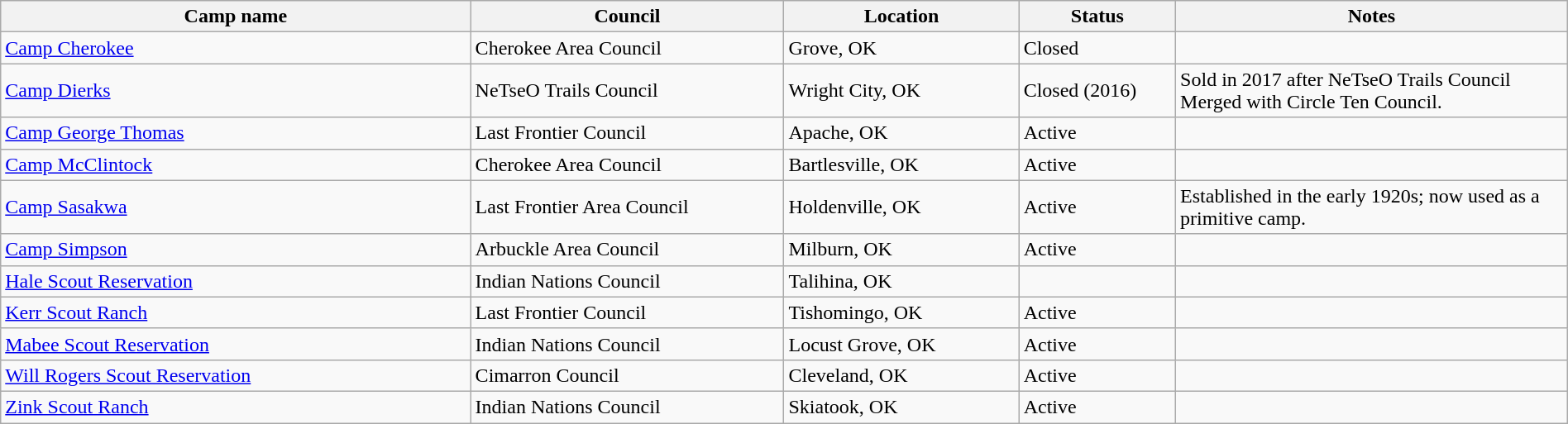<table class="wikitable sortable" border="1" width="100%">
<tr>
<th scope="col" width="30%">Camp name</th>
<th scope="col" width="20%">Council</th>
<th scope="col" width="15%">Location</th>
<th scope="col" width="10%">Status</th>
<th scope="col" width="25%"  class="unsortable">Notes</th>
</tr>
<tr>
<td><a href='#'>Camp Cherokee</a></td>
<td>Cherokee Area Council</td>
<td>Grove, OK</td>
<td>Closed</td>
<td></td>
</tr>
<tr>
<td><a href='#'>Camp Dierks</a></td>
<td>NeTseO Trails Council</td>
<td>Wright City, OK</td>
<td>Closed (2016)</td>
<td>Sold in 2017 after NeTseO Trails Council Merged with Circle Ten Council.</td>
</tr>
<tr>
<td><a href='#'>Camp George Thomas</a></td>
<td>Last Frontier Council</td>
<td>Apache, OK</td>
<td>Active</td>
<td></td>
</tr>
<tr>
<td><a href='#'>Camp McClintock</a></td>
<td>Cherokee Area Council</td>
<td>Bartlesville, OK</td>
<td>Active</td>
<td></td>
</tr>
<tr>
<td><a href='#'>Camp Sasakwa</a></td>
<td>Last Frontier Area Council</td>
<td>Holdenville, OK</td>
<td>Active</td>
<td>Established in the early 1920s; now used as a primitive camp.</td>
</tr>
<tr>
<td><a href='#'>Camp Simpson</a></td>
<td>Arbuckle Area Council</td>
<td>Milburn, OK</td>
<td>Active</td>
<td></td>
</tr>
<tr>
<td><a href='#'>Hale Scout Reservation</a></td>
<td>Indian Nations Council</td>
<td>Talihina, OK</td>
<td></td>
<td></td>
</tr>
<tr>
<td><a href='#'>Kerr Scout Ranch</a></td>
<td>Last Frontier Council</td>
<td>Tishomingo, OK</td>
<td>Active</td>
<td></td>
</tr>
<tr>
<td><a href='#'>Mabee Scout Reservation</a></td>
<td>Indian Nations Council</td>
<td>Locust Grove, OK</td>
<td>Active</td>
<td></td>
</tr>
<tr>
<td><a href='#'>Will Rogers Scout Reservation</a></td>
<td>Cimarron Council</td>
<td>Cleveland, OK</td>
<td>Active</td>
<td></td>
</tr>
<tr>
<td><a href='#'>Zink Scout Ranch</a></td>
<td>Indian Nations Council</td>
<td>Skiatook, OK</td>
<td>Active</td>
<td></td>
</tr>
</table>
